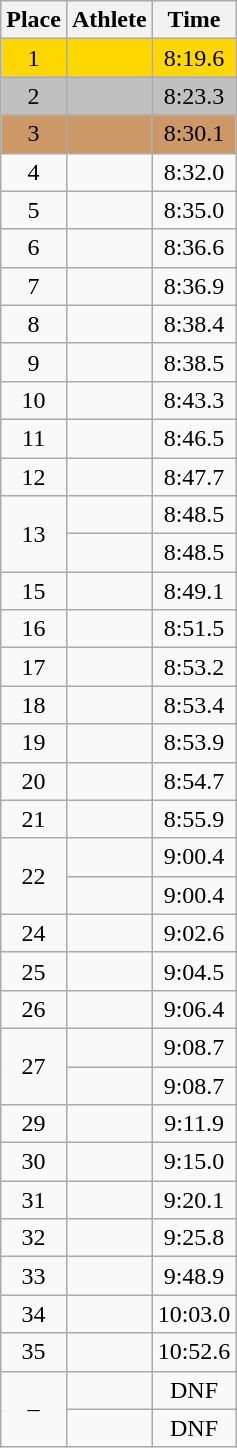<table class="wikitable" style="text-align:center">
<tr>
<th>Place</th>
<th>Athlete</th>
<th>Time</th>
</tr>
<tr bgcolor=gold>
<td>1</td>
<td align=left></td>
<td>8:19.6</td>
</tr>
<tr bgcolor=silver>
<td>2</td>
<td align=left></td>
<td>8:23.3</td>
</tr>
<tr bgcolor=cc9966>
<td>3</td>
<td align=left></td>
<td>8:30.1</td>
</tr>
<tr>
<td>4</td>
<td align=left></td>
<td>8:32.0</td>
</tr>
<tr>
<td>5</td>
<td align=left></td>
<td>8:35.0</td>
</tr>
<tr>
<td>6</td>
<td align=left></td>
<td>8:36.6</td>
</tr>
<tr>
<td>7</td>
<td align=left></td>
<td>8:36.9</td>
</tr>
<tr>
<td>8</td>
<td align=left></td>
<td>8:38.4</td>
</tr>
<tr>
<td>9</td>
<td align=left></td>
<td>8:38.5</td>
</tr>
<tr>
<td>10</td>
<td align=left></td>
<td>8:43.3</td>
</tr>
<tr>
<td>11</td>
<td align=left></td>
<td>8:46.5</td>
</tr>
<tr>
<td>12</td>
<td align=left></td>
<td>8:47.7</td>
</tr>
<tr>
<td rowspan=2>13</td>
<td align=left></td>
<td>8:48.5</td>
</tr>
<tr>
<td align=left></td>
<td>8:48.5</td>
</tr>
<tr>
<td>15</td>
<td align=left></td>
<td>8:49.1</td>
</tr>
<tr>
<td>16</td>
<td align=left></td>
<td>8:51.5</td>
</tr>
<tr>
<td>17</td>
<td align=left></td>
<td>8:53.2</td>
</tr>
<tr>
<td>18</td>
<td align=left></td>
<td>8:53.4</td>
</tr>
<tr>
<td>19</td>
<td align=left></td>
<td>8:53.9</td>
</tr>
<tr>
<td>20</td>
<td align=left></td>
<td>8:54.7</td>
</tr>
<tr>
<td>21</td>
<td align=left></td>
<td>8:55.9</td>
</tr>
<tr>
<td rowspan=2>22</td>
<td align=left></td>
<td>9:00.4</td>
</tr>
<tr>
<td align=left></td>
<td>9:00.4</td>
</tr>
<tr>
<td>24</td>
<td align=left></td>
<td>9:02.6</td>
</tr>
<tr>
<td>25</td>
<td align=left></td>
<td>9:04.5</td>
</tr>
<tr>
<td>26</td>
<td align=left></td>
<td>9:06.4</td>
</tr>
<tr>
<td rowspan=2>27</td>
<td align=left></td>
<td>9:08.7</td>
</tr>
<tr>
<td align=left></td>
<td>9:08.7</td>
</tr>
<tr>
<td>29</td>
<td align=left></td>
<td>9:11.9</td>
</tr>
<tr>
<td>30</td>
<td align=left></td>
<td>9:15.0</td>
</tr>
<tr>
<td>31</td>
<td align=left></td>
<td>9:20.1</td>
</tr>
<tr>
<td>32</td>
<td align=left></td>
<td>9:25.8</td>
</tr>
<tr>
<td>33</td>
<td align=left></td>
<td>9:48.9</td>
</tr>
<tr>
<td>34</td>
<td align=left></td>
<td>10:03.0</td>
</tr>
<tr>
<td>35</td>
<td align=left></td>
<td>10:52.6</td>
</tr>
<tr>
<td rowspan=2>–</td>
<td align=left></td>
<td>DNF</td>
</tr>
<tr>
<td align=left></td>
<td>DNF</td>
</tr>
</table>
